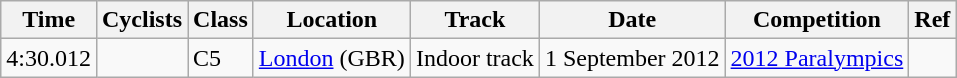<table class="wikitable">
<tr align="left">
<th>Time</th>
<th>Cyclists</th>
<th>Class</th>
<th>Location</th>
<th>Track</th>
<th>Date</th>
<th>Competition</th>
<th>Ref</th>
</tr>
<tr>
<td>4:30.012</td>
<td></td>
<td>C5</td>
<td><a href='#'>London</a> (GBR)</td>
<td>Indoor track</td>
<td>1 September 2012</td>
<td><a href='#'>2012 Paralympics</a></td>
<td></td>
</tr>
</table>
